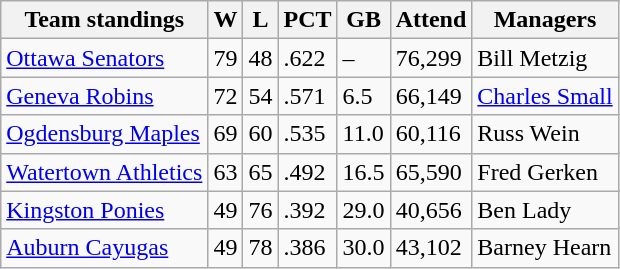<table class="wikitable">
<tr>
<th>Team standings</th>
<th>W</th>
<th>L</th>
<th>PCT</th>
<th>GB</th>
<th>Attend</th>
<th>Managers</th>
</tr>
<tr>
<td><a href='#'>Ottawa Senators</a></td>
<td>79</td>
<td>48</td>
<td>.622</td>
<td>–</td>
<td>76,299</td>
<td>Bill Metzig</td>
</tr>
<tr>
<td><a href='#'>Geneva Robins</a></td>
<td>72</td>
<td>54</td>
<td>.571</td>
<td>6.5</td>
<td>66,149</td>
<td><a href='#'>Charles Small</a></td>
</tr>
<tr>
<td><a href='#'>Ogdensburg Maples</a></td>
<td>69</td>
<td>60</td>
<td>.535</td>
<td>11.0</td>
<td>60,116</td>
<td>Russ Wein</td>
</tr>
<tr>
<td><a href='#'>Watertown Athletics</a></td>
<td>63</td>
<td>65</td>
<td>.492</td>
<td>16.5</td>
<td>65,590</td>
<td>Fred Gerken</td>
</tr>
<tr>
<td><a href='#'>Kingston Ponies</a></td>
<td>49</td>
<td>76</td>
<td>.392</td>
<td>29.0</td>
<td>40,656</td>
<td>Ben Lady</td>
</tr>
<tr>
<td><a href='#'>Auburn Cayugas</a></td>
<td>49</td>
<td>78</td>
<td>.386</td>
<td>30.0</td>
<td>43,102</td>
<td>Barney Hearn</td>
</tr>
</table>
